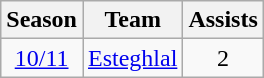<table class="wikitable" style="text-align: center;">
<tr>
<th>Season</th>
<th>Team</th>
<th>Assists</th>
</tr>
<tr>
<td><a href='#'>10/11</a></td>
<td align="left"><a href='#'>Esteghlal</a></td>
<td>2</td>
</tr>
</table>
